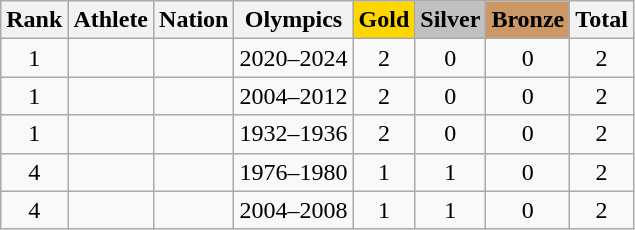<table class="wikitable sortable" style="text-align:center">
<tr>
<th>Rank</th>
<th>Athlete</th>
<th>Nation</th>
<th>Olympics</th>
<th style="background-color:gold">Gold</th>
<th style="background-color:silver">Silver</th>
<th style="background-color:#cc9966">Bronze</th>
<th>Total</th>
</tr>
<tr>
<td>1</td>
<td align=left></td>
<td align=left></td>
<td>2020–2024</td>
<td>2</td>
<td>0</td>
<td>0</td>
<td>2</td>
</tr>
<tr>
<td>1</td>
<td align=left></td>
<td align=left></td>
<td>2004–2012</td>
<td>2</td>
<td>0</td>
<td>0</td>
<td>2</td>
</tr>
<tr>
<td>1</td>
<td align=left></td>
<td align=left></td>
<td>1932–1936</td>
<td>2</td>
<td>0</td>
<td>0</td>
<td>2</td>
</tr>
<tr>
<td>4</td>
<td align=left></td>
<td align=left></td>
<td>1976–1980</td>
<td>1</td>
<td>1</td>
<td>0</td>
<td>2</td>
</tr>
<tr>
<td>4</td>
<td align=left></td>
<td align=left></td>
<td>2004–2008</td>
<td>1</td>
<td>1</td>
<td>0</td>
<td>2</td>
</tr>
</table>
